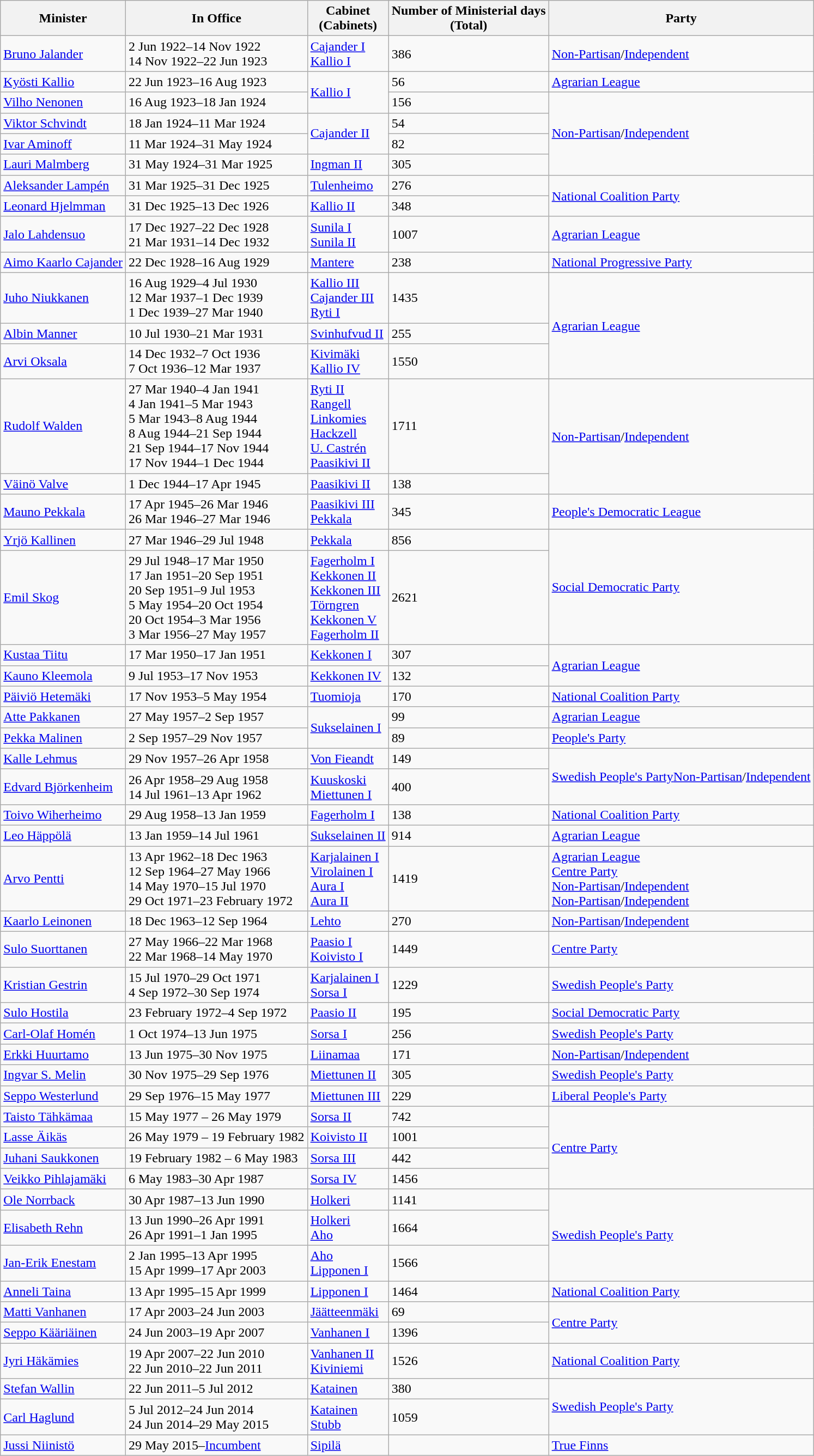<table class="wikitable">
<tr>
<th>Minister</th>
<th>In Office</th>
<th>Cabinet<br>(Cabinets)</th>
<th>Number of Ministerial days <br>(Total)</th>
<th>Party</th>
</tr>
<tr>
<td><a href='#'>Bruno Jalander</a></td>
<td>2 Jun 1922–14 Nov 1922<br>14 Nov 1922–22 Jun 1923</td>
<td><a href='#'>Cajander I</a><br><a href='#'>Kallio I</a></td>
<td>386</td>
<td><a href='#'>Non-Partisan</a>/<a href='#'>Independent</a></td>
</tr>
<tr>
<td><a href='#'>Kyösti Kallio</a></td>
<td>22 Jun 1923–16 Aug 1923</td>
<td rowspan=2><a href='#'>Kallio I</a></td>
<td>56</td>
<td><a href='#'>Agrarian League</a></td>
</tr>
<tr>
<td><a href='#'>Vilho Nenonen</a></td>
<td>16 Aug 1923–18 Jan 1924</td>
<td>156</td>
<td rowspan=4><a href='#'>Non-Partisan</a>/<a href='#'>Independent</a></td>
</tr>
<tr>
<td><a href='#'>Viktor Schvindt</a></td>
<td>18 Jan 1924–11  Mar  1924</td>
<td rowspan=2><a href='#'>Cajander II</a></td>
<td>54</td>
</tr>
<tr>
<td><a href='#'>Ivar Aminoff</a></td>
<td>11  Mar  1924–31 May 1924</td>
<td>82</td>
</tr>
<tr>
<td><a href='#'>Lauri Malmberg</a></td>
<td>31 May 1924–31  Mar  1925</td>
<td><a href='#'>Ingman II</a></td>
<td>305</td>
</tr>
<tr>
<td><a href='#'>Aleksander Lampén</a></td>
<td>31  Mar  1925–31 Dec 1925</td>
<td><a href='#'>Tulenheimo</a></td>
<td>276</td>
<td rowspan=2><a href='#'>National Coalition Party</a></td>
</tr>
<tr>
<td><a href='#'>Leonard Hjelmman</a></td>
<td>31 Dec 1925–13 Dec 1926</td>
<td><a href='#'>Kallio II</a></td>
<td>348</td>
</tr>
<tr>
<td><a href='#'>Jalo Lahdensuo</a></td>
<td>17 Dec 1927–22 Dec 1928<br>21  Mar  1931–14 Dec 1932</td>
<td><a href='#'>Sunila I</a><br><a href='#'>Sunila II</a></td>
<td>1007</td>
<td><a href='#'>Agrarian League</a></td>
</tr>
<tr>
<td><a href='#'>Aimo Kaarlo Cajander</a></td>
<td>22 Dec 1928–16 Aug 1929</td>
<td><a href='#'>Mantere</a></td>
<td>238</td>
<td><a href='#'>National Progressive Party</a></td>
</tr>
<tr>
<td><a href='#'>Juho Niukkanen</a></td>
<td>16 Aug 1929–4 Jul 1930<br>12  Mar  1937–1 Dec 1939<br>1 Dec 1939–27  Mar  1940</td>
<td><a href='#'>Kallio III</a><br><a href='#'>Cajander III</a><br><a href='#'>Ryti I</a></td>
<td>1435</td>
<td rowspan=3><a href='#'>Agrarian League</a></td>
</tr>
<tr>
<td><a href='#'>Albin Manner</a></td>
<td>10 Jul 1930–21  Mar  1931</td>
<td><a href='#'>Svinhufvud II</a></td>
<td>255</td>
</tr>
<tr>
<td><a href='#'>Arvi Oksala</a></td>
<td>14 Dec 1932–7 Oct 1936<br>7 Oct 1936–12  Mar  1937</td>
<td><a href='#'>Kivimäki</a><br><a href='#'>Kallio IV</a></td>
<td>1550</td>
</tr>
<tr>
<td><a href='#'>Rudolf Walden</a></td>
<td>27  Mar  1940–4 Jan 1941<br>4 Jan 1941–5  Mar  1943<br>5  Mar  1943–8 Aug 1944<br>8 Aug 1944–21 Sep 1944<br>21 Sep 1944–17 Nov 1944<br>17 Nov 1944–1 Dec 1944</td>
<td><a href='#'>Ryti II</a><br><a href='#'>Rangell</a><br><a href='#'>Linkomies</a><br><a href='#'>Hackzell</a><br><a href='#'>U. Castrén</a><br><a href='#'>Paasikivi II</a></td>
<td>1711</td>
<td rowspan=2><a href='#'>Non-Partisan</a>/<a href='#'>Independent</a></td>
</tr>
<tr>
<td><a href='#'>Väinö Valve</a></td>
<td>1 Dec 1944–17 Apr 1945</td>
<td><a href='#'>Paasikivi II</a></td>
<td>138</td>
</tr>
<tr>
<td><a href='#'>Mauno Pekkala</a></td>
<td>17 Apr 1945–26  Mar  1946<br>26  Mar  1946–27  Mar  1946</td>
<td><a href='#'>Paasikivi III</a><br><a href='#'>Pekkala</a></td>
<td>345</td>
<td><a href='#'>People's Democratic League</a></td>
</tr>
<tr>
<td><a href='#'>Yrjö Kallinen</a></td>
<td>27  Mar  1946–29 Jul 1948</td>
<td><a href='#'>Pekkala</a></td>
<td>856</td>
<td rowspan=2><a href='#'>Social Democratic Party</a></td>
</tr>
<tr>
<td><a href='#'>Emil Skog</a></td>
<td>29 Jul 1948–17  Mar  1950<br>17 Jan 1951–20 Sep 1951<br>20 Sep 1951–9 Jul 1953<br>5 May 1954–20 Oct 1954<br>20 Oct 1954–3  Mar  1956<br>3  Mar  1956–27 May 1957</td>
<td><a href='#'>Fagerholm I</a><br><a href='#'>Kekkonen II</a><br><a href='#'>Kekkonen III</a><br><a href='#'>Törngren</a><br><a href='#'>Kekkonen V</a><br><a href='#'>Fagerholm II</a></td>
<td>2621</td>
</tr>
<tr>
<td><a href='#'>Kustaa Tiitu</a></td>
<td>17  Mar  1950–17 Jan 1951</td>
<td><a href='#'>Kekkonen I</a></td>
<td>307</td>
<td rowspan=2><a href='#'>Agrarian League</a></td>
</tr>
<tr>
<td><a href='#'>Kauno Kleemola</a></td>
<td>9 Jul 1953–17 Nov 1953</td>
<td><a href='#'>Kekkonen IV</a></td>
<td>132</td>
</tr>
<tr>
<td><a href='#'>Päiviö Hetemäki</a></td>
<td>17 Nov 1953–5 May 1954</td>
<td><a href='#'>Tuomioja</a></td>
<td>170</td>
<td><a href='#'>National Coalition Party</a></td>
</tr>
<tr>
<td><a href='#'>Atte Pakkanen</a></td>
<td>27 May 1957–2 Sep 1957</td>
<td rowspan=2><a href='#'>Sukselainen I</a></td>
<td>99</td>
<td><a href='#'>Agrarian League</a></td>
</tr>
<tr>
<td><a href='#'>Pekka Malinen</a></td>
<td>2 Sep 1957–29 Nov 1957</td>
<td>89</td>
<td><a href='#'>People's Party</a></td>
</tr>
<tr>
<td><a href='#'>Kalle Lehmus</a></td>
<td>29 Nov 1957–26 Apr 1958</td>
<td><a href='#'>Von Fieandt</a></td>
<td>149</td>
<td rowspan=2><a href='#'>Swedish People's Party</a><a href='#'>Non-Partisan</a>/<a href='#'>Independent</a></td>
</tr>
<tr>
<td><a href='#'>Edvard Björkenheim</a></td>
<td>26 Apr 1958–29 Aug 1958<br>14 Jul 1961–13 Apr 1962</td>
<td><a href='#'>Kuuskoski</a><br><a href='#'>Miettunen I</a></td>
<td>400</td>
</tr>
<tr>
<td><a href='#'>Toivo Wiherheimo</a></td>
<td>29 Aug 1958–13 Jan 1959</td>
<td><a href='#'>Fagerholm I</a></td>
<td>138</td>
<td><a href='#'>National Coalition Party</a></td>
</tr>
<tr>
<td><a href='#'>Leo Häppölä</a></td>
<td>13 Jan 1959–14 Jul 1961</td>
<td><a href='#'>Sukselainen II</a></td>
<td>914</td>
<td><a href='#'>Agrarian League</a></td>
</tr>
<tr>
<td><a href='#'>Arvo Pentti</a></td>
<td>13 Apr 1962–18 Dec 1963<br>12 Sep 1964–27 May 1966<br>14 May 1970–15 Jul 1970<br>29 Oct 1971–23  February 1972</td>
<td><a href='#'>Karjalainen I</a><br><a href='#'>Virolainen I</a><br><a href='#'>Aura I</a><br><a href='#'>Aura II</a></td>
<td>1419</td>
<td><a href='#'>Agrarian League</a><br><a href='#'>Centre Party</a><br><a href='#'>Non-Partisan</a>/<a href='#'>Independent</a><br><a href='#'>Non-Partisan</a>/<a href='#'>Independent</a></td>
</tr>
<tr>
<td><a href='#'>Kaarlo Leinonen</a></td>
<td>18 Dec 1963–12 Sep 1964</td>
<td><a href='#'>Lehto</a></td>
<td>270</td>
<td><a href='#'>Non-Partisan</a>/<a href='#'>Independent</a></td>
</tr>
<tr>
<td><a href='#'>Sulo Suorttanen</a></td>
<td>27 May 1966–22  Mar  1968<br>22  Mar  1968–14 May 1970</td>
<td><a href='#'>Paasio I</a><br><a href='#'>Koivisto I</a></td>
<td>1449</td>
<td><a href='#'>Centre Party</a></td>
</tr>
<tr>
<td><a href='#'>Kristian Gestrin</a></td>
<td>15 Jul 1970–29 Oct 1971<br>4 Sep 1972–30 Sep 1974</td>
<td><a href='#'>Karjalainen I</a><br><a href='#'>Sorsa I</a></td>
<td>1229</td>
<td><a href='#'>Swedish People's Party</a></td>
</tr>
<tr>
<td><a href='#'>Sulo Hostila</a></td>
<td>23  February 1972–4 Sep 1972</td>
<td><a href='#'>Paasio II</a></td>
<td>195</td>
<td><a href='#'>Social Democratic Party</a></td>
</tr>
<tr>
<td><a href='#'>Carl-Olaf Homén</a></td>
<td>1 Oct 1974–13 Jun 1975</td>
<td><a href='#'>Sorsa I</a></td>
<td>256</td>
<td><a href='#'>Swedish People's Party</a></td>
</tr>
<tr>
<td><a href='#'>Erkki Huurtamo</a></td>
<td>13 Jun 1975–30 Nov 1975</td>
<td><a href='#'>Liinamaa</a></td>
<td>171</td>
<td><a href='#'>Non-Partisan</a>/<a href='#'>Independent</a></td>
</tr>
<tr>
<td><a href='#'>Ingvar S. Melin</a></td>
<td>30 Nov 1975–29 Sep 1976</td>
<td><a href='#'>Miettunen II</a></td>
<td>305</td>
<td><a href='#'>Swedish People's Party</a></td>
</tr>
<tr>
<td><a href='#'>Seppo Westerlund</a></td>
<td>29 Sep 1976–15 May 1977</td>
<td><a href='#'>Miettunen III</a></td>
<td>229</td>
<td><a href='#'>Liberal People's Party</a></td>
</tr>
<tr>
<td><a href='#'>Taisto Tähkämaa</a></td>
<td>15 May 1977 – 26 May 1979</td>
<td><a href='#'>Sorsa II</a></td>
<td>742</td>
<td rowspan=4><a href='#'>Centre Party</a></td>
</tr>
<tr>
<td><a href='#'>Lasse Äikäs</a></td>
<td>26 May 1979 – 19  February 1982</td>
<td><a href='#'>Koivisto II</a></td>
<td>1001</td>
</tr>
<tr>
<td><a href='#'>Juhani Saukkonen</a></td>
<td>19  February 1982 – 6 May 1983</td>
<td><a href='#'>Sorsa III</a></td>
<td>442</td>
</tr>
<tr>
<td><a href='#'>Veikko Pihlajamäki</a></td>
<td>6 May 1983–30 Apr 1987</td>
<td><a href='#'>Sorsa IV</a></td>
<td>1456</td>
</tr>
<tr>
<td><a href='#'>Ole Norrback</a></td>
<td>30 Apr 1987–13 Jun 1990</td>
<td><a href='#'>Holkeri</a></td>
<td>1141</td>
<td rowspan=3><a href='#'>Swedish People's Party</a></td>
</tr>
<tr>
<td><a href='#'>Elisabeth Rehn</a></td>
<td>13 Jun 1990–26 Apr 1991<br>26 Apr 1991–1 Jan 1995</td>
<td><a href='#'>Holkeri</a><br> <a href='#'>Aho</a></td>
<td>1664</td>
</tr>
<tr>
<td><a href='#'>Jan-Erik Enestam</a></td>
<td>2 Jan 1995–13 Apr 1995<br>15 Apr 1999–17 Apr 2003</td>
<td><a href='#'>Aho</a><br><a href='#'>Lipponen I</a></td>
<td>1566</td>
</tr>
<tr>
<td><a href='#'>Anneli Taina</a></td>
<td>13 Apr 1995–15 Apr 1999</td>
<td><a href='#'>Lipponen I</a></td>
<td>1464</td>
<td><a href='#'>National Coalition Party</a></td>
</tr>
<tr>
<td><a href='#'>Matti Vanhanen</a></td>
<td>17 Apr 2003–24 Jun 2003</td>
<td><a href='#'>Jäätteenmäki</a></td>
<td>69</td>
<td rowspan=2><a href='#'>Centre Party</a></td>
</tr>
<tr>
<td><a href='#'>Seppo Kääriäinen</a></td>
<td>24 Jun 2003–19 Apr 2007</td>
<td><a href='#'>Vanhanen I</a></td>
<td>1396</td>
</tr>
<tr>
<td><a href='#'>Jyri Häkämies</a></td>
<td>19 Apr 2007–22 Jun 2010<br>22 Jun 2010–22 Jun 2011</td>
<td><a href='#'>Vanhanen II</a><br><a href='#'>Kiviniemi</a></td>
<td>1526</td>
<td><a href='#'>National Coalition Party</a></td>
</tr>
<tr>
<td><a href='#'>Stefan Wallin</a></td>
<td>22 Jun 2011–5 Jul 2012</td>
<td><a href='#'>Katainen</a></td>
<td>380</td>
<td rowspan=2><a href='#'>Swedish People's Party</a></td>
</tr>
<tr>
<td><a href='#'>Carl Haglund</a></td>
<td>5 Jul 2012–24 Jun 2014<br>24 Jun 2014–29 May 2015</td>
<td><a href='#'>Katainen</a><br><a href='#'>Stubb</a></td>
<td>1059</td>
</tr>
<tr>
<td><a href='#'>Jussi Niinistö</a></td>
<td>29 May 2015–<a href='#'>Incumbent</a></td>
<td><a href='#'>Sipilä</a></td>
<td></td>
<td><a href='#'>True Finns</a></td>
</tr>
</table>
